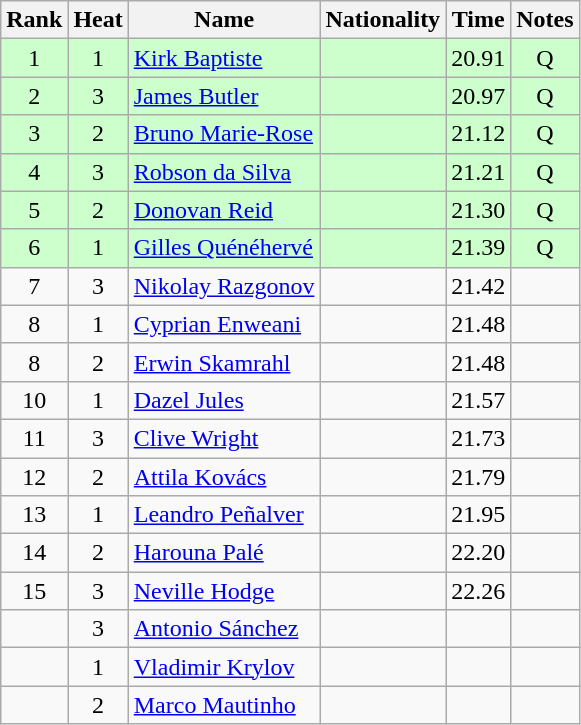<table class="wikitable sortable" style="text-align:center">
<tr>
<th>Rank</th>
<th>Heat</th>
<th>Name</th>
<th>Nationality</th>
<th>Time</th>
<th>Notes</th>
</tr>
<tr bgcolor=ccffcc>
<td>1</td>
<td>1</td>
<td align="left"><a href='#'>Kirk Baptiste</a></td>
<td align=left></td>
<td>20.91</td>
<td>Q</td>
</tr>
<tr bgcolor=ccffcc>
<td>2</td>
<td>3</td>
<td align="left"><a href='#'>James Butler</a></td>
<td align=left></td>
<td>20.97</td>
<td>Q</td>
</tr>
<tr bgcolor=ccffcc>
<td>3</td>
<td>2</td>
<td align="left"><a href='#'>Bruno Marie-Rose</a></td>
<td align=left></td>
<td>21.12</td>
<td>Q</td>
</tr>
<tr bgcolor=ccffcc>
<td>4</td>
<td>3</td>
<td align="left"><a href='#'>Robson da Silva</a></td>
<td align=left></td>
<td>21.21</td>
<td>Q</td>
</tr>
<tr bgcolor=ccffcc>
<td>5</td>
<td>2</td>
<td align="left"><a href='#'>Donovan Reid</a></td>
<td align=left></td>
<td>21.30</td>
<td>Q</td>
</tr>
<tr bgcolor=ccffcc>
<td>6</td>
<td>1</td>
<td align="left"><a href='#'>Gilles Quénéhervé</a></td>
<td align=left></td>
<td>21.39</td>
<td>Q</td>
</tr>
<tr>
<td>7</td>
<td>3</td>
<td align="left"><a href='#'>Nikolay Razgonov</a></td>
<td align=left></td>
<td>21.42</td>
<td></td>
</tr>
<tr>
<td>8</td>
<td>1</td>
<td align="left"><a href='#'>Cyprian Enweani</a></td>
<td align=left></td>
<td>21.48</td>
<td></td>
</tr>
<tr>
<td>8</td>
<td>2</td>
<td align="left"><a href='#'>Erwin Skamrahl</a></td>
<td align=left></td>
<td>21.48</td>
<td></td>
</tr>
<tr>
<td>10</td>
<td>1</td>
<td align="left"><a href='#'>Dazel Jules</a></td>
<td align=left></td>
<td>21.57</td>
<td></td>
</tr>
<tr>
<td>11</td>
<td>3</td>
<td align="left"><a href='#'>Clive Wright</a></td>
<td align=left></td>
<td>21.73</td>
<td></td>
</tr>
<tr>
<td>12</td>
<td>2</td>
<td align="left"><a href='#'>Attila Kovács</a></td>
<td align=left></td>
<td>21.79</td>
<td></td>
</tr>
<tr>
<td>13</td>
<td>1</td>
<td align="left"><a href='#'>Leandro Peñalver</a></td>
<td align=left></td>
<td>21.95</td>
<td></td>
</tr>
<tr>
<td>14</td>
<td>2</td>
<td align="left"><a href='#'>Harouna Palé</a></td>
<td align=left></td>
<td>22.20</td>
<td></td>
</tr>
<tr>
<td>15</td>
<td>3</td>
<td align="left"><a href='#'>Neville Hodge</a></td>
<td align=left></td>
<td>22.26</td>
<td></td>
</tr>
<tr>
<td></td>
<td>3</td>
<td align="left"><a href='#'>Antonio Sánchez</a></td>
<td align=left></td>
<td></td>
<td></td>
</tr>
<tr>
<td></td>
<td>1</td>
<td align="left"><a href='#'>Vladimir Krylov</a></td>
<td align=left></td>
<td></td>
<td></td>
</tr>
<tr>
<td></td>
<td>2</td>
<td align="left"><a href='#'>Marco Mautinho</a></td>
<td align=left></td>
<td></td>
<td></td>
</tr>
</table>
